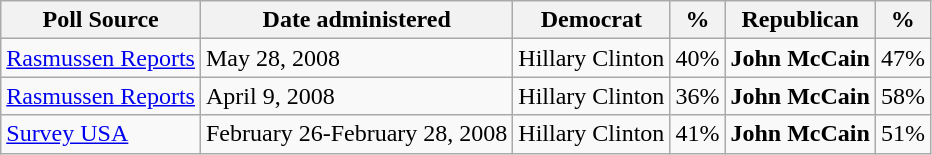<table class="wikitable">
<tr valign=bottom>
<th>Poll Source</th>
<th>Date administered</th>
<th>Democrat</th>
<th>%</th>
<th>Republican</th>
<th>%</th>
</tr>
<tr>
<td><a href='#'>Rasmussen Reports</a></td>
<td>May 28, 2008</td>
<td>Hillary Clinton</td>
<td>40%</td>
<td><strong>John McCain</strong></td>
<td>47%</td>
</tr>
<tr>
<td><a href='#'>Rasmussen Reports</a></td>
<td>April 9, 2008</td>
<td>Hillary Clinton</td>
<td>36%</td>
<td><strong>John McCain</strong></td>
<td>58%</td>
</tr>
<tr>
<td><a href='#'>Survey USA</a></td>
<td>February 26-February 28, 2008</td>
<td>Hillary Clinton</td>
<td>41%</td>
<td><strong>John McCain</strong></td>
<td>51%</td>
</tr>
</table>
